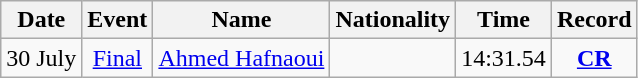<table class="wikitable" style=text-align:center>
<tr>
<th>Date</th>
<th>Event</th>
<th>Name</th>
<th>Nationality</th>
<th>Time</th>
<th>Record</th>
</tr>
<tr>
<td>30 July</td>
<td><a href='#'>Final</a></td>
<td align=left><a href='#'>Ahmed Hafnaoui</a></td>
<td align=left></td>
<td>14:31.54</td>
<td><strong><a href='#'>CR</a></strong></td>
</tr>
</table>
